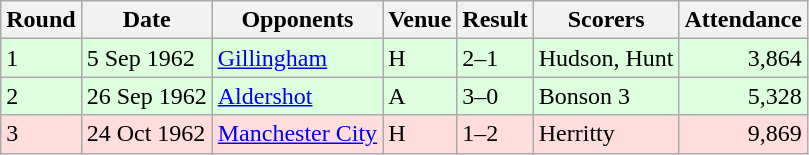<table class="wikitable">
<tr>
<th>Round</th>
<th>Date</th>
<th>Opponents</th>
<th>Venue</th>
<th>Result</th>
<th>Scorers</th>
<th>Attendance</th>
</tr>
<tr bgcolor="#ddffdd">
<td>1</td>
<td>5 Sep 1962</td>
<td><a href='#'>Gillingham</a></td>
<td>H</td>
<td>2–1</td>
<td>Hudson, Hunt</td>
<td align="right">3,864</td>
</tr>
<tr bgcolor="#ddffdd">
<td>2</td>
<td>26 Sep 1962</td>
<td><a href='#'>Aldershot</a></td>
<td>A</td>
<td>3–0</td>
<td>Bonson 3</td>
<td align="right">5,328</td>
</tr>
<tr bgcolor="#ffdddd">
<td>3</td>
<td>24 Oct 1962</td>
<td><a href='#'>Manchester City</a></td>
<td>H</td>
<td>1–2</td>
<td>Herritty</td>
<td align="right">9,869</td>
</tr>
</table>
